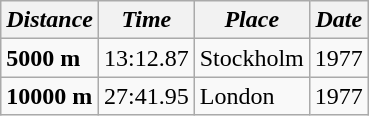<table class="wikitable">
<tr>
<th><em>Distance</em></th>
<th><em>Time</em></th>
<th><em>Place</em></th>
<th><em>Date</em></th>
</tr>
<tr>
<td><strong>5000 m</strong></td>
<td>13:12.87</td>
<td>Stockholm</td>
<td>1977</td>
</tr>
<tr>
<td><strong>10000 m</strong></td>
<td>27:41.95</td>
<td>London</td>
<td>1977</td>
</tr>
</table>
